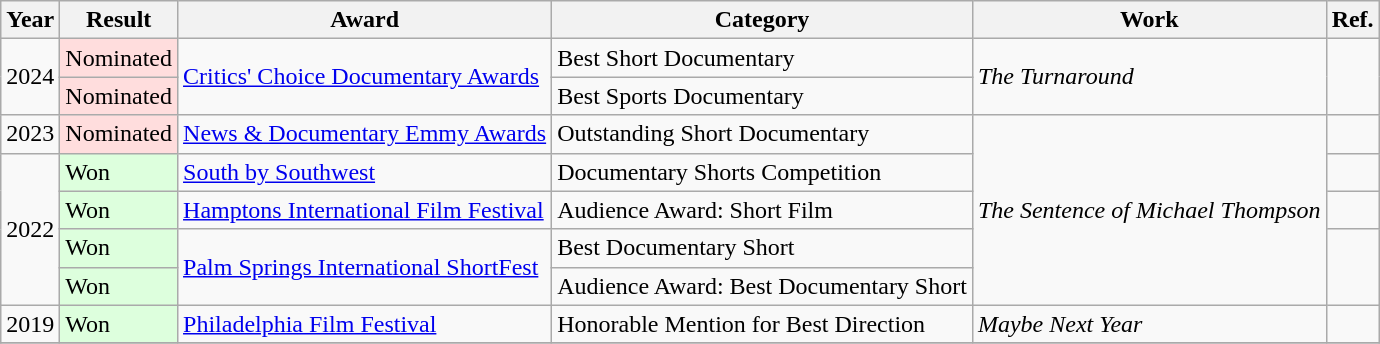<table class="wikitable">
<tr>
<th>Year</th>
<th>Result</th>
<th>Award</th>
<th>Category</th>
<th>Work</th>
<th>Ref.</th>
</tr>
<tr>
<td rowspan="2">2024</td>
<td style="background: #ffdddd">Nominated</td>
<td rowspan="2"><a href='#'>Critics' Choice Documentary Awards</a></td>
<td>Best Short Documentary</td>
<td rowspan="2"><em>The Turnaround</em></td>
<td rowspan="2"></td>
</tr>
<tr>
<td style="background: #ffdddd">Nominated</td>
<td>Best Sports Documentary</td>
</tr>
<tr>
<td>2023</td>
<td style="background: #ffdddd">Nominated</td>
<td><a href='#'>News & Documentary Emmy Awards</a></td>
<td>Outstanding Short Documentary</td>
<td rowspan="5"><em>The Sentence of Michael Thompson</em></td>
<td></td>
</tr>
<tr>
<td rowspan="4">2022</td>
<td style="background: #ddffdd">Won</td>
<td><a href='#'>South by Southwest</a></td>
<td>Documentary Shorts Competition</td>
<td></td>
</tr>
<tr>
<td style="background: #ddffdd">Won</td>
<td><a href='#'>Hamptons International Film Festival</a></td>
<td>Audience Award: Short Film</td>
<td></td>
</tr>
<tr>
<td style="background: #ddffdd">Won</td>
<td rowspan="2"><a href='#'>Palm Springs International ShortFest</a></td>
<td>Best Documentary Short</td>
<td rowspan="2"></td>
</tr>
<tr>
<td style="background: #ddffdd">Won</td>
<td>Audience Award: Best Documentary Short</td>
</tr>
<tr>
<td>2019</td>
<td style="background: #ddffdd">Won</td>
<td><a href='#'>Philadelphia Film Festival</a></td>
<td>Honorable Mention for Best Direction</td>
<td><em>Maybe Next Year</em></td>
<td></td>
</tr>
<tr>
</tr>
</table>
